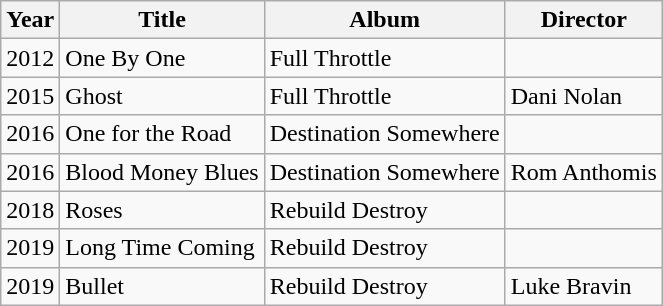<table class="wikitable">
<tr>
<th>Year</th>
<th>Title</th>
<th>Album</th>
<th>Director</th>
</tr>
<tr>
<td>2012</td>
<td>One By One</td>
<td>Full Throttle</td>
<td></td>
</tr>
<tr>
<td>2015</td>
<td>Ghost</td>
<td>Full Throttle</td>
<td>Dani Nolan</td>
</tr>
<tr>
<td>2016</td>
<td>One for the Road</td>
<td>Destination Somewhere</td>
<td></td>
</tr>
<tr>
<td>2016</td>
<td>Blood Money Blues</td>
<td>Destination Somewhere</td>
<td>Rom Anthomis</td>
</tr>
<tr>
<td>2018</td>
<td>Roses</td>
<td>Rebuild Destroy</td>
<td></td>
</tr>
<tr>
<td>2019</td>
<td>Long Time Coming</td>
<td>Rebuild Destroy</td>
<td></td>
</tr>
<tr>
<td>2019</td>
<td>Bullet</td>
<td>Rebuild Destroy</td>
<td>Luke Bravin</td>
</tr>
</table>
